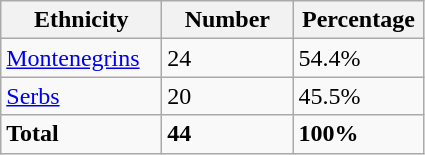<table class="wikitable">
<tr>
<th width="100px">Ethnicity</th>
<th width="80px">Number</th>
<th width="80px">Percentage</th>
</tr>
<tr>
<td><a href='#'>Montenegrins</a></td>
<td>24</td>
<td>54.4%</td>
</tr>
<tr>
<td><a href='#'>Serbs</a></td>
<td>20</td>
<td>45.5%</td>
</tr>
<tr>
<td><strong>Total</strong></td>
<td><strong>44</strong></td>
<td><strong>100%</strong></td>
</tr>
</table>
